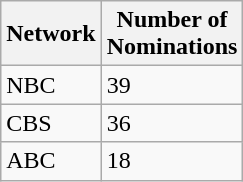<table class="wikitable">
<tr>
<th>Network</th>
<th>Number of<br>Nominations</th>
</tr>
<tr>
<td>NBC</td>
<td>39</td>
</tr>
<tr>
<td>CBS</td>
<td>36</td>
</tr>
<tr>
<td>ABC</td>
<td>18</td>
</tr>
</table>
